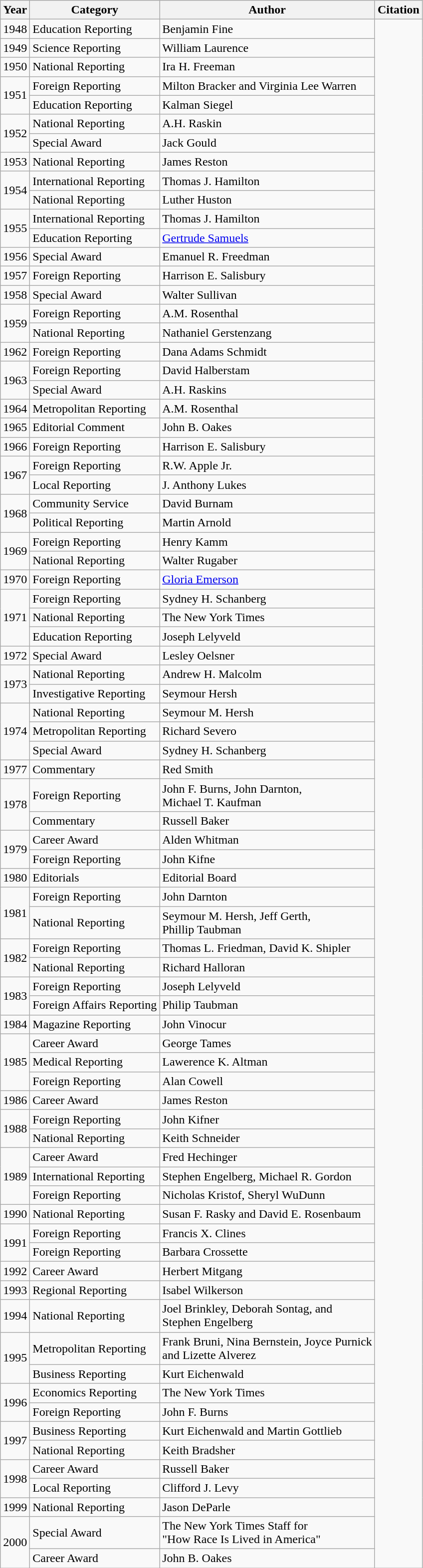<table class="wikitable">
<tr>
<th>Year</th>
<th>Category</th>
<th>Author</th>
<th>Citation</th>
</tr>
<tr>
<td>1948</td>
<td>Education Reporting</td>
<td>Benjamin Fine</td>
<td rowspan="78"></td>
</tr>
<tr>
<td>1949</td>
<td>Science Reporting</td>
<td>William Laurence</td>
</tr>
<tr>
<td>1950</td>
<td>National Reporting</td>
<td>Ira H. Freeman</td>
</tr>
<tr>
<td rowspan="2">1951</td>
<td>Foreign Reporting</td>
<td>Milton Bracker and Virginia Lee Warren</td>
</tr>
<tr>
<td>Education Reporting</td>
<td>Kalman Siegel</td>
</tr>
<tr>
<td rowspan="2">1952</td>
<td>National Reporting</td>
<td>A.H. Raskin</td>
</tr>
<tr>
<td>Special Award</td>
<td>Jack Gould</td>
</tr>
<tr>
<td>1953</td>
<td>National Reporting</td>
<td>James Reston</td>
</tr>
<tr>
<td rowspan="2">1954</td>
<td>International Reporting</td>
<td>Thomas J. Hamilton</td>
</tr>
<tr>
<td>National Reporting</td>
<td>Luther Huston</td>
</tr>
<tr>
<td rowspan="2">1955</td>
<td>International Reporting</td>
<td>Thomas J. Hamilton</td>
</tr>
<tr>
<td>Education Reporting</td>
<td><a href='#'>Gertrude Samuels</a></td>
</tr>
<tr>
<td>1956</td>
<td>Special Award</td>
<td>Emanuel R. Freedman</td>
</tr>
<tr>
<td>1957</td>
<td>Foreign Reporting</td>
<td>Harrison E. Salisbury</td>
</tr>
<tr>
<td>1958</td>
<td>Special Award</td>
<td>Walter Sullivan</td>
</tr>
<tr>
<td rowspan="2">1959</td>
<td>Foreign Reporting</td>
<td>A.M. Rosenthal</td>
</tr>
<tr>
<td>National Reporting</td>
<td>Nathaniel Gerstenzang</td>
</tr>
<tr>
<td>1962</td>
<td>Foreign Reporting</td>
<td>Dana Adams Schmidt</td>
</tr>
<tr>
<td rowspan="2">1963</td>
<td>Foreign Reporting</td>
<td>David Halberstam</td>
</tr>
<tr>
<td>Special Award</td>
<td>A.H. Raskins</td>
</tr>
<tr>
<td>1964</td>
<td>Metropolitan Reporting</td>
<td>A.M. Rosenthal</td>
</tr>
<tr>
<td>1965</td>
<td>Editorial Comment</td>
<td>John B. Oakes</td>
</tr>
<tr>
<td>1966</td>
<td>Foreign Reporting</td>
<td>Harrison E. Salisbury</td>
</tr>
<tr>
<td rowspan="2">1967</td>
<td>Foreign Reporting</td>
<td>R.W. Apple Jr.</td>
</tr>
<tr>
<td>Local Reporting</td>
<td>J. Anthony Lukes</td>
</tr>
<tr>
<td rowspan="2">1968</td>
<td>Community Service</td>
<td>David Burnam</td>
</tr>
<tr>
<td>Political Reporting</td>
<td>Martin Arnold</td>
</tr>
<tr>
<td rowspan="2">1969</td>
<td>Foreign Reporting</td>
<td>Henry Kamm</td>
</tr>
<tr>
<td>National Reporting</td>
<td>Walter Rugaber</td>
</tr>
<tr>
<td>1970</td>
<td>Foreign Reporting</td>
<td><a href='#'>Gloria Emerson</a></td>
</tr>
<tr>
<td rowspan="3">1971</td>
<td>Foreign Reporting</td>
<td>Sydney H. Schanberg</td>
</tr>
<tr>
<td>National Reporting</td>
<td>The New York Times</td>
</tr>
<tr>
<td>Education Reporting</td>
<td>Joseph Lelyveld</td>
</tr>
<tr>
<td>1972</td>
<td>Special Award</td>
<td>Lesley Oelsner</td>
</tr>
<tr>
<td rowspan="2">1973</td>
<td>National Reporting</td>
<td>Andrew H. Malcolm</td>
</tr>
<tr>
<td>Investigative Reporting</td>
<td>Seymour Hersh</td>
</tr>
<tr>
<td rowspan="3">1974</td>
<td>National Reporting</td>
<td>Seymour M. Hersh</td>
</tr>
<tr>
<td>Metropolitan Reporting</td>
<td>Richard Severo</td>
</tr>
<tr>
<td>Special Award</td>
<td>Sydney H. Schanberg</td>
</tr>
<tr>
<td>1977</td>
<td>Commentary</td>
<td>Red Smith</td>
</tr>
<tr>
<td rowspan="2">1978</td>
<td>Foreign Reporting</td>
<td>John F. Burns, John Darnton,<br>Michael T. Kaufman</td>
</tr>
<tr>
<td>Commentary</td>
<td>Russell Baker</td>
</tr>
<tr>
<td rowspan="2">1979</td>
<td>Career Award</td>
<td>Alden Whitman</td>
</tr>
<tr>
<td>Foreign Reporting</td>
<td>John Kifne</td>
</tr>
<tr>
<td>1980</td>
<td>Editorials</td>
<td>Editorial Board</td>
</tr>
<tr>
<td rowspan="2">1981</td>
<td>Foreign Reporting</td>
<td>John Darnton</td>
</tr>
<tr>
<td>National Reporting</td>
<td>Seymour M. Hersh, Jeff Gerth,<br>Phillip Taubman</td>
</tr>
<tr>
<td rowspan="2">1982</td>
<td>Foreign Reporting</td>
<td>Thomas L. Friedman, David K. Shipler</td>
</tr>
<tr>
<td>National Reporting</td>
<td>Richard Halloran</td>
</tr>
<tr>
<td rowspan="2">1983</td>
<td>Foreign Reporting</td>
<td>Joseph Lelyveld</td>
</tr>
<tr>
<td>Foreign Affairs Reporting</td>
<td>Philip Taubman</td>
</tr>
<tr>
<td>1984</td>
<td>Magazine Reporting</td>
<td>John Vinocur</td>
</tr>
<tr>
<td rowspan="3">1985</td>
<td>Career Award</td>
<td>George Tames</td>
</tr>
<tr>
<td>Medical Reporting</td>
<td>Lawerence K. Altman</td>
</tr>
<tr>
<td>Foreign Reporting</td>
<td>Alan Cowell</td>
</tr>
<tr>
<td>1986</td>
<td>Career Award</td>
<td>James Reston</td>
</tr>
<tr>
<td rowspan="2">1988</td>
<td>Foreign Reporting</td>
<td>John Kifner</td>
</tr>
<tr>
<td>National Reporting</td>
<td>Keith Schneider</td>
</tr>
<tr>
<td rowspan="3">1989</td>
<td>Career Award</td>
<td>Fred Hechinger</td>
</tr>
<tr>
<td>International Reporting</td>
<td>Stephen Engelberg, Michael R. Gordon</td>
</tr>
<tr>
<td>Foreign Reporting</td>
<td>Nicholas Kristof, Sheryl WuDunn</td>
</tr>
<tr>
<td>1990</td>
<td>National Reporting</td>
<td>Susan F. Rasky and David E. Rosenbaum</td>
</tr>
<tr>
<td rowspan="2">1991</td>
<td>Foreign Reporting</td>
<td>Francis X. Clines</td>
</tr>
<tr>
<td>Foreign Reporting</td>
<td>Barbara Crossette</td>
</tr>
<tr>
<td>1992</td>
<td>Career Award</td>
<td>Herbert Mitgang</td>
</tr>
<tr>
<td>1993</td>
<td>Regional Reporting</td>
<td>Isabel Wilkerson</td>
</tr>
<tr>
<td>1994</td>
<td>National Reporting</td>
<td>Joel Brinkley, Deborah Sontag, and<br>Stephen Engelberg</td>
</tr>
<tr>
<td rowspan="2">1995</td>
<td>Metropolitan Reporting</td>
<td>Frank Bruni, Nina Bernstein, Joyce Purnick<br>and Lizette Alverez</td>
</tr>
<tr>
<td>Business Reporting</td>
<td>Kurt Eichenwald</td>
</tr>
<tr>
<td rowspan="2">1996</td>
<td>Economics Reporting</td>
<td>The New York Times</td>
</tr>
<tr>
<td>Foreign Reporting</td>
<td>John F. Burns</td>
</tr>
<tr>
<td rowspan="2">1997</td>
<td>Business Reporting</td>
<td>Kurt Eichenwald and Martin Gottlieb</td>
</tr>
<tr>
<td>National Reporting</td>
<td>Keith Bradsher</td>
</tr>
<tr>
<td rowspan="2">1998</td>
<td>Career Award</td>
<td>Russell Baker</td>
</tr>
<tr>
<td>Local Reporting</td>
<td>Clifford J. Levy</td>
</tr>
<tr>
<td>1999</td>
<td>National Reporting</td>
<td>Jason DeParle</td>
</tr>
<tr>
<td rowspan="2">2000</td>
<td>Special Award</td>
<td>The New York Times Staff for<br>"How Race Is Lived in America"</td>
</tr>
<tr>
<td>Career Award</td>
<td>John B. Oakes</td>
</tr>
</table>
